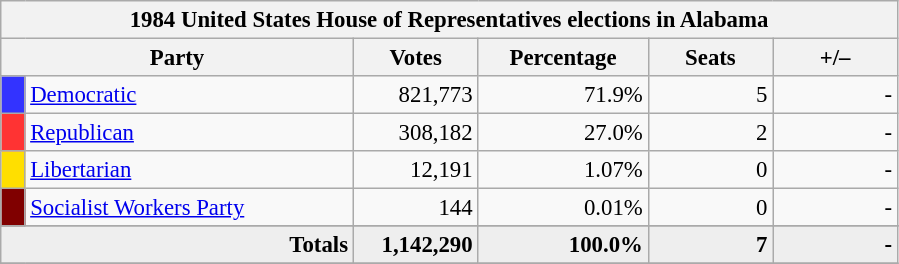<table class="wikitable" style="font-size: 95%;">
<tr>
<th colspan="6">1984 United States House of Representatives elections in Alabama</th>
</tr>
<tr>
<th colspan=2 style="width: 15em">Party</th>
<th style="width: 5em">Votes</th>
<th style="width: 7em">Percentage</th>
<th style="width: 5em">Seats</th>
<th style="width: 5em">+/–</th>
</tr>
<tr>
<th style="background-color:#3333FF; width: 3px"></th>
<td style="width: 130px"><a href='#'>Democratic</a></td>
<td align="right">821,773</td>
<td align="right">71.9%</td>
<td align="right">5</td>
<td align="right">-</td>
</tr>
<tr>
<th style="background-color:#FF3333; width: 3px"></th>
<td style="width: 130px"><a href='#'>Republican</a></td>
<td align="right">308,182</td>
<td align="right">27.0%</td>
<td align="right">2</td>
<td align="right">-</td>
</tr>
<tr>
<th style="background-color:#FFDF00; width: 3px"></th>
<td style="width: 130px"><a href='#'>Libertarian</a></td>
<td align="right">12,191</td>
<td align="right">1.07%</td>
<td align="right">0</td>
<td align="right">-</td>
</tr>
<tr>
<th style="background-color:#800000; width: 3px"></th>
<td style="width: 130px"><a href='#'>Socialist Workers Party</a></td>
<td align="right">144</td>
<td align="right">0.01%</td>
<td align="right">0</td>
<td align="right">-</td>
</tr>
<tr>
</tr>
<tr bgcolor="#EEEEEE">
<td colspan="2" align="right"><strong>Totals</strong></td>
<td align="right"><strong>1,142,290</strong></td>
<td align="right"><strong>100.0%</strong></td>
<td align="right"><strong>7</strong></td>
<td align="right"><strong>-</strong></td>
</tr>
<tr bgcolor="#EEEEEE">
</tr>
</table>
